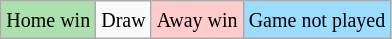<table class="wikitable" align="center">
<tr>
<td bgcolor=#ACE1AF><small>Home win</small></td>
<td><small>Draw</small></td>
<td bgcolor=#ffcccc><small>Away win</small></td>
<td bgcolor=#9BDDFF><small>Game not played</small></td>
</tr>
</table>
